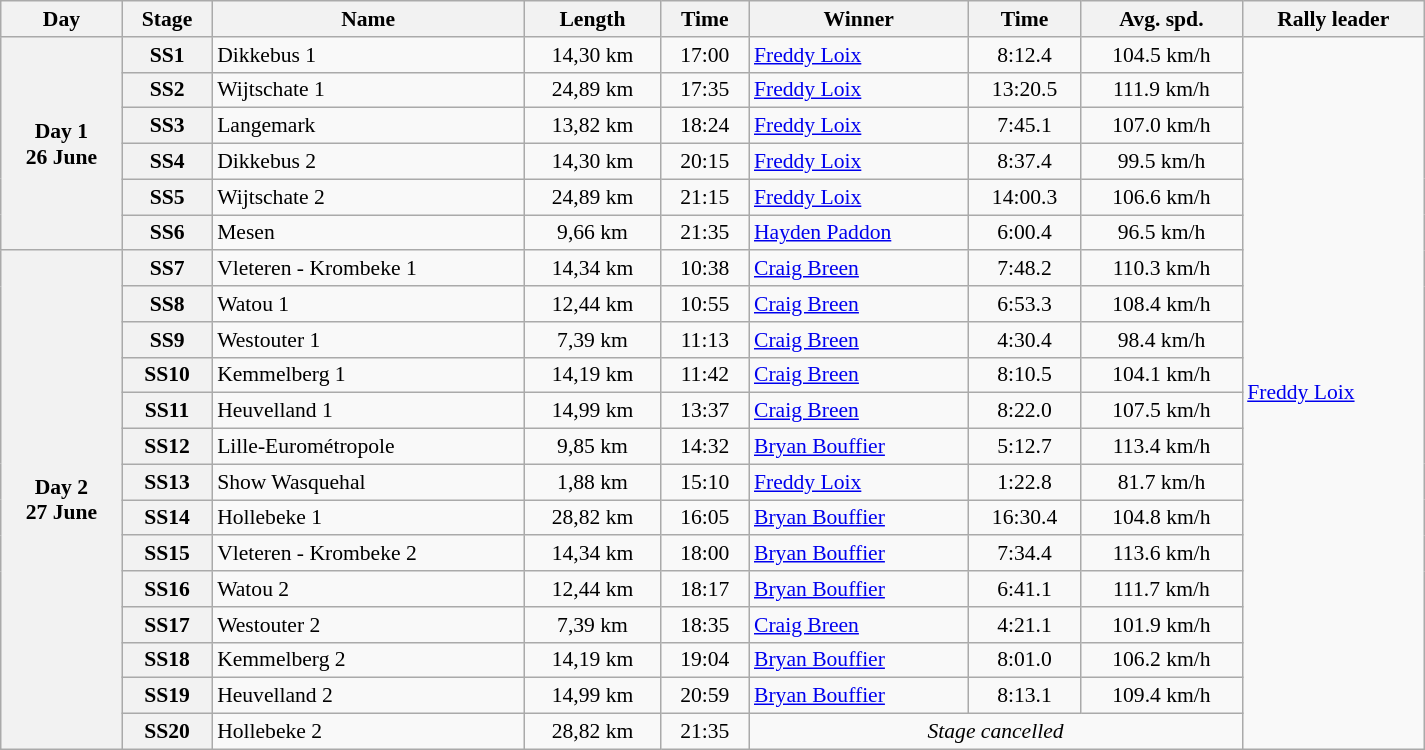<table class="wikitable"  style="width:100%; text-align:center; font-size:90%; max-width:950px;">
<tr>
<th>Day</th>
<th>Stage</th>
<th>Name</th>
<th>Length</th>
<th>Time</th>
<th>Winner</th>
<th>Time</th>
<th>Avg. spd.</th>
<th>Rally leader</th>
</tr>
<tr>
<th rowspan=6>Day 1<br>26 June</th>
<th>SS1</th>
<td align=left>Dikkebus 1</td>
<td>14,30 km</td>
<td>17:00</td>
<td align=left> <a href='#'>Freddy Loix</a></td>
<td>8:12.4</td>
<td>104.5 km/h</td>
<td style="text-align:left;" rowspan="20"> <a href='#'>Freddy Loix</a></td>
</tr>
<tr>
<th>SS2</th>
<td align=left>Wijtschate 1</td>
<td>24,89 km</td>
<td>17:35</td>
<td align=left> <a href='#'>Freddy Loix</a></td>
<td>13:20.5</td>
<td>111.9 km/h</td>
</tr>
<tr>
<th>SS3</th>
<td align=left>Langemark</td>
<td>13,82 km</td>
<td>18:24</td>
<td align=left> <a href='#'>Freddy Loix</a></td>
<td>7:45.1</td>
<td>107.0 km/h</td>
</tr>
<tr>
<th>SS4</th>
<td align=left>Dikkebus 2</td>
<td>14,30 km</td>
<td>20:15</td>
<td align=left> <a href='#'>Freddy Loix</a></td>
<td>8:37.4</td>
<td>99.5 km/h</td>
</tr>
<tr>
<th>SS5</th>
<td align=left>Wijtschate 2</td>
<td>24,89 km</td>
<td>21:15</td>
<td align=left> <a href='#'>Freddy Loix</a></td>
<td>14:00.3</td>
<td>106.6 km/h</td>
</tr>
<tr>
<th>SS6</th>
<td align=left>Mesen</td>
<td>9,66 km</td>
<td>21:35</td>
<td align=left> <a href='#'>Hayden Paddon</a></td>
<td>6:00.4</td>
<td>96.5 km/h</td>
</tr>
<tr>
<th rowspan=14>Day 2<br>27 June</th>
<th>SS7</th>
<td align=left>Vleteren - Krombeke 1</td>
<td>14,34 km</td>
<td>10:38</td>
<td align=left> <a href='#'>Craig Breen</a></td>
<td>7:48.2</td>
<td>110.3 km/h</td>
</tr>
<tr>
<th>SS8</th>
<td align=left>Watou 1</td>
<td>12,44 km</td>
<td>10:55</td>
<td align=left> <a href='#'>Craig Breen</a></td>
<td>6:53.3</td>
<td>108.4 km/h</td>
</tr>
<tr>
<th>SS9</th>
<td align=left>Westouter 1</td>
<td>7,39 km</td>
<td>11:13</td>
<td align=left> <a href='#'>Craig Breen</a></td>
<td>4:30.4</td>
<td>98.4 km/h</td>
</tr>
<tr>
<th>SS10</th>
<td align=left>Kemmelberg 1</td>
<td>14,19 km</td>
<td>11:42</td>
<td align=left> <a href='#'>Craig Breen</a></td>
<td>8:10.5</td>
<td>104.1 km/h</td>
</tr>
<tr>
<th>SS11</th>
<td align=left>Heuvelland 1</td>
<td>14,99 km</td>
<td>13:37</td>
<td align=left> <a href='#'>Craig Breen</a></td>
<td>8:22.0</td>
<td>107.5 km/h</td>
</tr>
<tr>
<th>SS12</th>
<td align=left>Lille-Eurométropole</td>
<td>9,85 km</td>
<td>14:32</td>
<td align=left> <a href='#'>Bryan Bouffier</a></td>
<td>5:12.7</td>
<td>113.4 km/h</td>
</tr>
<tr>
<th>SS13</th>
<td align=left>Show Wasquehal</td>
<td>1,88 km</td>
<td>15:10</td>
<td align=left> <a href='#'>Freddy Loix</a></td>
<td>1:22.8</td>
<td>81.7 km/h</td>
</tr>
<tr>
<th>SS14</th>
<td align=left>Hollebeke 1</td>
<td>28,82 km</td>
<td>16:05</td>
<td align=left> <a href='#'>Bryan Bouffier</a></td>
<td>16:30.4</td>
<td>104.8 km/h</td>
</tr>
<tr>
<th>SS15</th>
<td align=left>Vleteren - Krombeke 2</td>
<td>14,34 km</td>
<td>18:00</td>
<td align=left> <a href='#'>Bryan Bouffier</a></td>
<td>7:34.4</td>
<td>113.6 km/h</td>
</tr>
<tr>
<th>SS16</th>
<td align=left>Watou 2</td>
<td>12,44 km</td>
<td>18:17</td>
<td align=left> <a href='#'>Bryan Bouffier</a></td>
<td>6:41.1</td>
<td>111.7 km/h</td>
</tr>
<tr>
<th>SS17</th>
<td align=left>Westouter 2</td>
<td>7,39 km</td>
<td>18:35</td>
<td align=left> <a href='#'>Craig Breen</a></td>
<td>4:21.1</td>
<td>101.9 km/h</td>
</tr>
<tr>
<th>SS18</th>
<td align=left>Kemmelberg 2</td>
<td>14,19 km</td>
<td>19:04</td>
<td align=left> <a href='#'>Bryan Bouffier</a></td>
<td>8:01.0</td>
<td>106.2 km/h</td>
</tr>
<tr>
<th>SS19</th>
<td align=left>Heuvelland 2</td>
<td>14,99 km</td>
<td>20:59</td>
<td align=left> <a href='#'>Bryan Bouffier</a></td>
<td>8:13.1</td>
<td>109.4 km/h</td>
</tr>
<tr>
<th>SS20</th>
<td align=left>Hollebeke 2</td>
<td>28,82 km</td>
<td>21:35</td>
<td style="text-align:center;" colspan="3"><em>Stage cancelled</em></td>
</tr>
</table>
